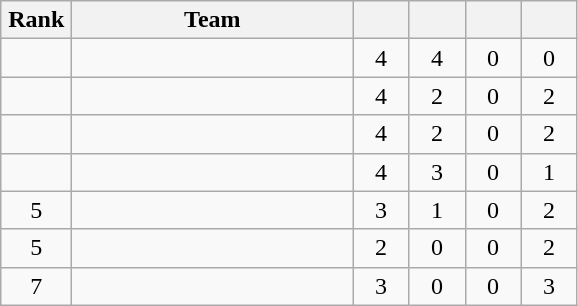<table class="wikitable" style="text-align: center;">
<tr>
<th width=40>Rank</th>
<th width=180>Team</th>
<th width=30></th>
<th width=30></th>
<th width=30></th>
<th width=30></th>
</tr>
<tr>
<td></td>
<td align=left></td>
<td>4</td>
<td>4</td>
<td>0</td>
<td>0</td>
</tr>
<tr>
<td></td>
<td align=left></td>
<td>4</td>
<td>2</td>
<td>0</td>
<td>2</td>
</tr>
<tr>
<td></td>
<td align=left></td>
<td>4</td>
<td>2</td>
<td>0</td>
<td>2</td>
</tr>
<tr>
<td></td>
<td align=left></td>
<td>4</td>
<td>3</td>
<td>0</td>
<td>1</td>
</tr>
<tr>
<td>5</td>
<td align=left></td>
<td>3</td>
<td>1</td>
<td>0</td>
<td>2</td>
</tr>
<tr>
<td>5</td>
<td align=left></td>
<td>2</td>
<td>0</td>
<td>0</td>
<td>2</td>
</tr>
<tr>
<td>7</td>
<td align=left></td>
<td>3</td>
<td>0</td>
<td>0</td>
<td>3</td>
</tr>
</table>
